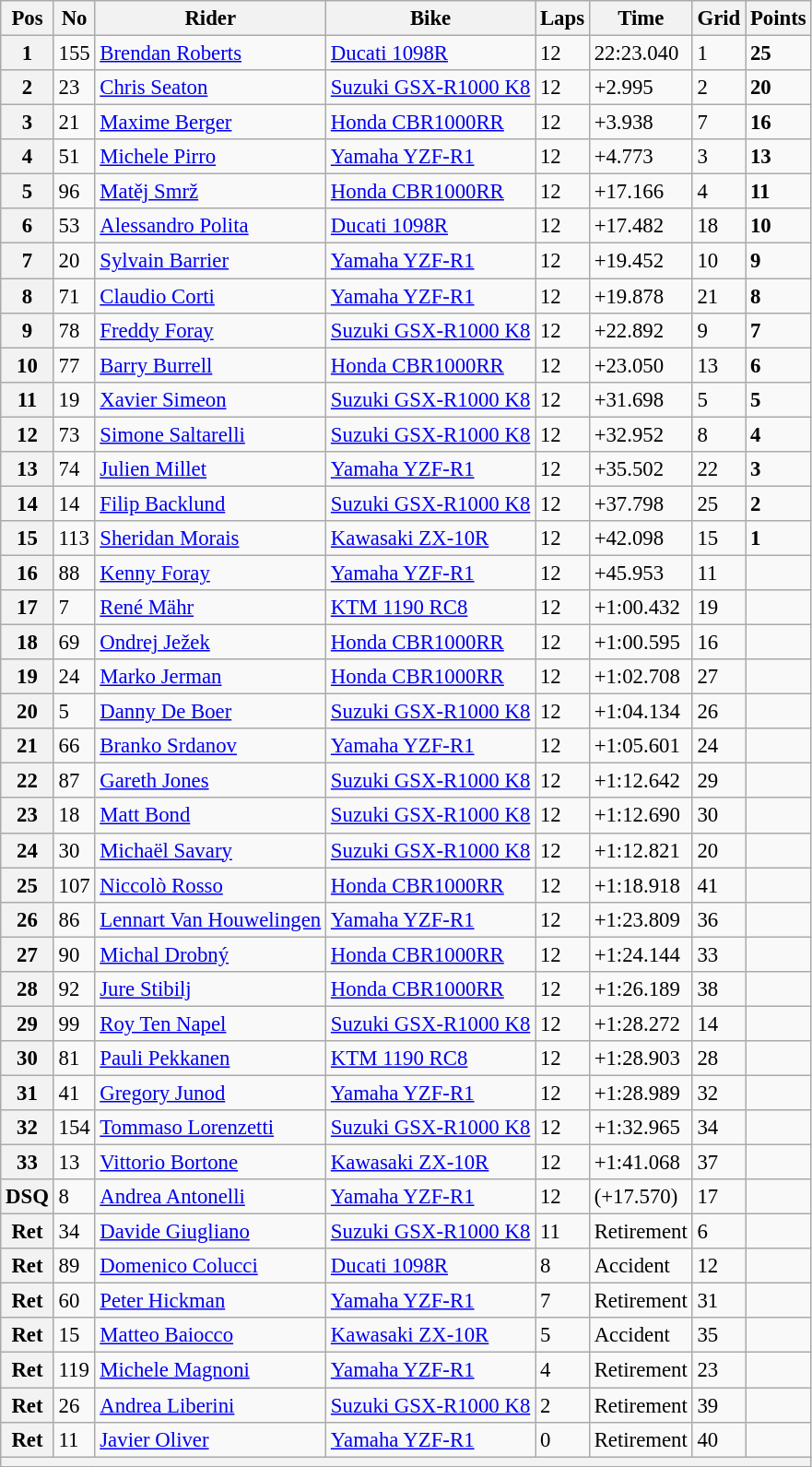<table class="wikitable" style="font-size: 95%;">
<tr>
<th>Pos</th>
<th>No</th>
<th>Rider</th>
<th>Bike</th>
<th>Laps</th>
<th>Time</th>
<th>Grid</th>
<th>Points</th>
</tr>
<tr>
<th>1</th>
<td>155</td>
<td> <a href='#'>Brendan Roberts</a></td>
<td><a href='#'>Ducati 1098R</a></td>
<td>12</td>
<td>22:23.040</td>
<td>1</td>
<td><strong>25</strong></td>
</tr>
<tr>
<th>2</th>
<td>23</td>
<td> <a href='#'>Chris Seaton</a></td>
<td><a href='#'>Suzuki GSX-R1000 K8</a></td>
<td>12</td>
<td>+2.995</td>
<td>2</td>
<td><strong>20</strong></td>
</tr>
<tr>
<th>3</th>
<td>21</td>
<td> <a href='#'>Maxime Berger</a></td>
<td><a href='#'>Honda CBR1000RR</a></td>
<td>12</td>
<td>+3.938</td>
<td>7</td>
<td><strong>16</strong></td>
</tr>
<tr>
<th>4</th>
<td>51</td>
<td> <a href='#'>Michele Pirro</a></td>
<td><a href='#'>Yamaha YZF-R1</a></td>
<td>12</td>
<td>+4.773</td>
<td>3</td>
<td><strong>13</strong></td>
</tr>
<tr>
<th>5</th>
<td>96</td>
<td> <a href='#'>Matěj Smrž</a></td>
<td><a href='#'>Honda CBR1000RR</a></td>
<td>12</td>
<td>+17.166</td>
<td>4</td>
<td><strong>11</strong></td>
</tr>
<tr>
<th>6</th>
<td>53</td>
<td> <a href='#'>Alessandro Polita</a></td>
<td><a href='#'>Ducati 1098R</a></td>
<td>12</td>
<td>+17.482</td>
<td>18</td>
<td><strong>10</strong></td>
</tr>
<tr>
<th>7</th>
<td>20</td>
<td> <a href='#'>Sylvain Barrier</a></td>
<td><a href='#'>Yamaha YZF-R1</a></td>
<td>12</td>
<td>+19.452</td>
<td>10</td>
<td><strong>9</strong></td>
</tr>
<tr>
<th>8</th>
<td>71</td>
<td> <a href='#'>Claudio Corti</a></td>
<td><a href='#'>Yamaha YZF-R1</a></td>
<td>12</td>
<td>+19.878</td>
<td>21</td>
<td><strong>8</strong></td>
</tr>
<tr>
<th>9</th>
<td>78</td>
<td> <a href='#'>Freddy Foray</a></td>
<td><a href='#'>Suzuki GSX-R1000 K8</a></td>
<td>12</td>
<td>+22.892</td>
<td>9</td>
<td><strong>7</strong></td>
</tr>
<tr>
<th>10</th>
<td>77</td>
<td> <a href='#'>Barry Burrell</a></td>
<td><a href='#'>Honda CBR1000RR</a></td>
<td>12</td>
<td>+23.050</td>
<td>13</td>
<td><strong>6</strong></td>
</tr>
<tr>
<th>11</th>
<td>19</td>
<td> <a href='#'>Xavier Simeon</a></td>
<td><a href='#'>Suzuki GSX-R1000 K8</a></td>
<td>12</td>
<td>+31.698</td>
<td>5</td>
<td><strong>5</strong></td>
</tr>
<tr>
<th>12</th>
<td>73</td>
<td> <a href='#'>Simone Saltarelli</a></td>
<td><a href='#'>Suzuki GSX-R1000 K8</a></td>
<td>12</td>
<td>+32.952</td>
<td>8</td>
<td><strong>4</strong></td>
</tr>
<tr>
<th>13</th>
<td>74</td>
<td> <a href='#'>Julien Millet</a></td>
<td><a href='#'>Yamaha YZF-R1</a></td>
<td>12</td>
<td>+35.502</td>
<td>22</td>
<td><strong>3</strong></td>
</tr>
<tr>
<th>14</th>
<td>14</td>
<td> <a href='#'>Filip Backlund</a></td>
<td><a href='#'>Suzuki GSX-R1000 K8</a></td>
<td>12</td>
<td>+37.798</td>
<td>25</td>
<td><strong>2</strong></td>
</tr>
<tr>
<th>15</th>
<td>113</td>
<td> <a href='#'>Sheridan Morais</a></td>
<td><a href='#'>Kawasaki ZX-10R</a></td>
<td>12</td>
<td>+42.098</td>
<td>15</td>
<td><strong>1</strong></td>
</tr>
<tr>
<th>16</th>
<td>88</td>
<td> <a href='#'>Kenny Foray</a></td>
<td><a href='#'>Yamaha YZF-R1</a></td>
<td>12</td>
<td>+45.953</td>
<td>11</td>
<td></td>
</tr>
<tr>
<th>17</th>
<td>7</td>
<td> <a href='#'>René Mähr</a></td>
<td><a href='#'>KTM 1190 RC8</a></td>
<td>12</td>
<td>+1:00.432</td>
<td>19</td>
<td></td>
</tr>
<tr>
<th>18</th>
<td>69</td>
<td> <a href='#'>Ondrej Ježek</a></td>
<td><a href='#'>Honda CBR1000RR</a></td>
<td>12</td>
<td>+1:00.595</td>
<td>16</td>
<td></td>
</tr>
<tr>
<th>19</th>
<td>24</td>
<td> <a href='#'>Marko Jerman</a></td>
<td><a href='#'>Honda CBR1000RR</a></td>
<td>12</td>
<td>+1:02.708</td>
<td>27</td>
<td></td>
</tr>
<tr>
<th>20</th>
<td>5</td>
<td> <a href='#'>Danny De Boer</a></td>
<td><a href='#'>Suzuki GSX-R1000 K8</a></td>
<td>12</td>
<td>+1:04.134</td>
<td>26</td>
<td></td>
</tr>
<tr>
<th>21</th>
<td>66</td>
<td> <a href='#'>Branko Srdanov</a></td>
<td><a href='#'>Yamaha YZF-R1</a></td>
<td>12</td>
<td>+1:05.601</td>
<td>24</td>
<td></td>
</tr>
<tr>
<th>22</th>
<td>87</td>
<td> <a href='#'>Gareth Jones</a></td>
<td><a href='#'>Suzuki GSX-R1000 K8</a></td>
<td>12</td>
<td>+1:12.642</td>
<td>29</td>
<td></td>
</tr>
<tr>
<th>23</th>
<td>18</td>
<td> <a href='#'>Matt Bond</a></td>
<td><a href='#'>Suzuki GSX-R1000 K8</a></td>
<td>12</td>
<td>+1:12.690</td>
<td>30</td>
<td></td>
</tr>
<tr>
<th>24</th>
<td>30</td>
<td> <a href='#'>Michaël Savary</a></td>
<td><a href='#'>Suzuki GSX-R1000 K8</a></td>
<td>12</td>
<td>+1:12.821</td>
<td>20</td>
<td></td>
</tr>
<tr>
<th>25</th>
<td>107</td>
<td> <a href='#'>Niccolò Rosso</a></td>
<td><a href='#'>Honda CBR1000RR</a></td>
<td>12</td>
<td>+1:18.918</td>
<td>41</td>
<td></td>
</tr>
<tr>
<th>26</th>
<td>86</td>
<td> <a href='#'>Lennart Van Houwelingen</a></td>
<td><a href='#'>Yamaha YZF-R1</a></td>
<td>12</td>
<td>+1:23.809</td>
<td>36</td>
<td></td>
</tr>
<tr>
<th>27</th>
<td>90</td>
<td> <a href='#'>Michal Drobný</a></td>
<td><a href='#'>Honda CBR1000RR</a></td>
<td>12</td>
<td>+1:24.144</td>
<td>33</td>
<td></td>
</tr>
<tr>
<th>28</th>
<td>92</td>
<td> <a href='#'>Jure Stibilj</a></td>
<td><a href='#'>Honda CBR1000RR</a></td>
<td>12</td>
<td>+1:26.189</td>
<td>38</td>
<td></td>
</tr>
<tr>
<th>29</th>
<td>99</td>
<td> <a href='#'>Roy Ten Napel</a></td>
<td><a href='#'>Suzuki GSX-R1000 K8</a></td>
<td>12</td>
<td>+1:28.272</td>
<td>14</td>
<td></td>
</tr>
<tr>
<th>30</th>
<td>81</td>
<td> <a href='#'>Pauli Pekkanen</a></td>
<td><a href='#'>KTM 1190 RC8</a></td>
<td>12</td>
<td>+1:28.903</td>
<td>28</td>
<td></td>
</tr>
<tr>
<th>31</th>
<td>41</td>
<td> <a href='#'>Gregory Junod</a></td>
<td><a href='#'>Yamaha YZF-R1</a></td>
<td>12</td>
<td>+1:28.989</td>
<td>32</td>
<td></td>
</tr>
<tr>
<th>32</th>
<td>154</td>
<td> <a href='#'>Tommaso Lorenzetti</a></td>
<td><a href='#'>Suzuki GSX-R1000 K8</a></td>
<td>12</td>
<td>+1:32.965</td>
<td>34</td>
<td></td>
</tr>
<tr>
<th>33</th>
<td>13</td>
<td> <a href='#'>Vittorio Bortone</a></td>
<td><a href='#'>Kawasaki ZX-10R</a></td>
<td>12</td>
<td>+1:41.068</td>
<td>37</td>
<td></td>
</tr>
<tr>
<th>DSQ</th>
<td>8</td>
<td> <a href='#'>Andrea Antonelli</a></td>
<td><a href='#'>Yamaha YZF-R1</a></td>
<td>12</td>
<td>(+17.570)</td>
<td>17</td>
<td></td>
</tr>
<tr>
<th>Ret</th>
<td>34</td>
<td> <a href='#'>Davide Giugliano</a></td>
<td><a href='#'>Suzuki GSX-R1000 K8</a></td>
<td>11</td>
<td>Retirement</td>
<td>6</td>
<td></td>
</tr>
<tr>
<th>Ret</th>
<td>89</td>
<td> <a href='#'>Domenico Colucci</a></td>
<td><a href='#'>Ducati 1098R</a></td>
<td>8</td>
<td>Accident</td>
<td>12</td>
<td></td>
</tr>
<tr>
<th>Ret</th>
<td>60</td>
<td> <a href='#'>Peter Hickman</a></td>
<td><a href='#'>Yamaha YZF-R1</a></td>
<td>7</td>
<td>Retirement</td>
<td>31</td>
<td></td>
</tr>
<tr>
<th>Ret</th>
<td>15</td>
<td> <a href='#'>Matteo Baiocco</a></td>
<td><a href='#'>Kawasaki ZX-10R</a></td>
<td>5</td>
<td>Accident</td>
<td>35</td>
<td></td>
</tr>
<tr>
<th>Ret</th>
<td>119</td>
<td> <a href='#'>Michele Magnoni</a></td>
<td><a href='#'>Yamaha YZF-R1</a></td>
<td>4</td>
<td>Retirement</td>
<td>23</td>
<td></td>
</tr>
<tr>
<th>Ret</th>
<td>26</td>
<td> <a href='#'>Andrea Liberini</a></td>
<td><a href='#'>Suzuki GSX-R1000 K8</a></td>
<td>2</td>
<td>Retirement</td>
<td>39</td>
<td></td>
</tr>
<tr>
<th>Ret</th>
<td>11</td>
<td> <a href='#'>Javier Oliver</a></td>
<td><a href='#'>Yamaha YZF-R1</a></td>
<td>0</td>
<td>Retirement</td>
<td>40</td>
<td></td>
</tr>
<tr>
<th colspan=8></th>
</tr>
</table>
